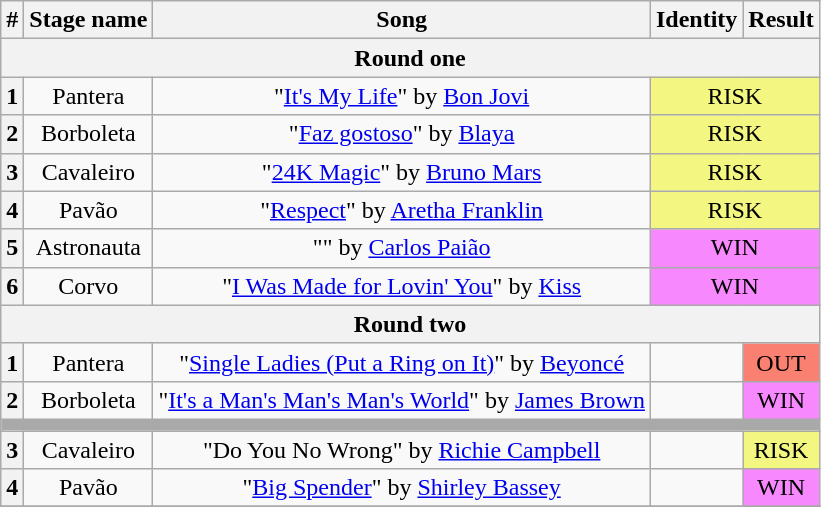<table class="wikitable plainrowheaders" style="text-align: center;">
<tr>
<th>#</th>
<th>Stage name</th>
<th>Song</th>
<th>Identity</th>
<th>Result</th>
</tr>
<tr>
<th colspan="5">Round one</th>
</tr>
<tr>
<th>1</th>
<td>Pantera</td>
<td>"<a href='#'>It's My Life</a>" by <a href='#'>Bon Jovi</a></td>
<td colspan="2" bgcolor="#F3F781">RISK</td>
</tr>
<tr>
<th>2</th>
<td>Borboleta</td>
<td>"<a href='#'>Faz gostoso</a>" by <a href='#'>Blaya</a></td>
<td colspan="2" bgcolor="#F3F781">RISK</td>
</tr>
<tr>
<th>3</th>
<td>Cavaleiro</td>
<td>"<a href='#'>24K Magic</a>" by <a href='#'>Bruno Mars</a></td>
<td colspan="2" bgcolor="#F3F781">RISK</td>
</tr>
<tr>
<th>4</th>
<td>Pavão</td>
<td>"<a href='#'>Respect</a>" by <a href='#'>Aretha Franklin</a></td>
<td colspan="2" bgcolor="#F3F781">RISK</td>
</tr>
<tr>
<th>5</th>
<td>Astronauta</td>
<td>"" by <a href='#'>Carlos Paião</a></td>
<td colspan="2" bgcolor="#F888FD">WIN</td>
</tr>
<tr>
<th>6</th>
<td>Corvo</td>
<td>"<a href='#'>I Was Made for Lovin' You</a>" by <a href='#'>Kiss</a></td>
<td colspan="2" bgcolor="#F888FD">WIN</td>
</tr>
<tr>
<th colspan="5">Round two</th>
</tr>
<tr>
<th>1</th>
<td>Pantera</td>
<td>"<a href='#'>Single Ladies (Put a Ring on It)</a>" by <a href='#'>Beyoncé</a></td>
<td></td>
<td bgcolor="salmon">OUT</td>
</tr>
<tr>
<th>2</th>
<td>Borboleta</td>
<td>"<a href='#'>It's a Man's Man's Man's World</a>" by <a href='#'>James Brown</a></td>
<td></td>
<td bgcolor="F888FD">WIN</td>
</tr>
<tr>
<td colspan="5" style="background:darkgray"></td>
</tr>
<tr>
<th>3</th>
<td>Cavaleiro</td>
<td>"Do You No Wrong" by <a href='#'>Richie Campbell</a></td>
<td></td>
<td bgcolor="F3F781">RISK</td>
</tr>
<tr>
<th>4</th>
<td>Pavão</td>
<td>"<a href='#'>Big Spender</a>" by <a href='#'>Shirley Bassey</a></td>
<td></td>
<td bgcolor="F888FD">WIN</td>
</tr>
<tr>
</tr>
</table>
